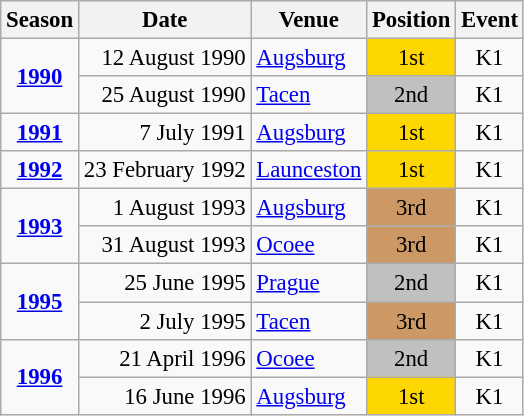<table class="wikitable" style="text-align:center; font-size:95%;">
<tr>
<th>Season</th>
<th>Date</th>
<th>Venue</th>
<th>Position</th>
<th>Event</th>
</tr>
<tr>
<td rowspan=2><strong><a href='#'>1990</a></strong></td>
<td align=right>12 August 1990</td>
<td align=left><a href='#'>Augsburg</a></td>
<td bgcolor=gold>1st</td>
<td>K1</td>
</tr>
<tr>
<td align=right>25 August 1990</td>
<td align=left><a href='#'>Tacen</a></td>
<td bgcolor=silver>2nd</td>
<td>K1</td>
</tr>
<tr>
<td><strong><a href='#'>1991</a></strong></td>
<td align=right>7 July 1991</td>
<td align=left><a href='#'>Augsburg</a></td>
<td bgcolor=gold>1st</td>
<td>K1</td>
</tr>
<tr>
<td><strong><a href='#'>1992</a></strong></td>
<td align=right>23 February 1992</td>
<td align=left><a href='#'>Launceston</a></td>
<td bgcolor=gold>1st</td>
<td>K1</td>
</tr>
<tr>
<td rowspan=2><strong><a href='#'>1993</a></strong></td>
<td align=right>1 August 1993</td>
<td align=left><a href='#'>Augsburg</a></td>
<td bgcolor=cc9966>3rd</td>
<td>K1</td>
</tr>
<tr>
<td align=right>31 August 1993</td>
<td align=left><a href='#'>Ocoee</a></td>
<td bgcolor=cc9966>3rd</td>
<td>K1</td>
</tr>
<tr>
<td rowspan=2><strong><a href='#'>1995</a></strong></td>
<td align=right>25 June 1995</td>
<td align=left><a href='#'>Prague</a></td>
<td bgcolor=silver>2nd</td>
<td>K1</td>
</tr>
<tr>
<td align=right>2 July 1995</td>
<td align=left><a href='#'>Tacen</a></td>
<td bgcolor=cc9966>3rd</td>
<td>K1</td>
</tr>
<tr>
<td rowspan=2><strong><a href='#'>1996</a></strong></td>
<td align=right>21 April 1996</td>
<td align=left><a href='#'>Ocoee</a></td>
<td bgcolor=silver>2nd</td>
<td>K1</td>
</tr>
<tr>
<td align=right>16 June 1996</td>
<td align=left><a href='#'>Augsburg</a></td>
<td bgcolor=gold>1st</td>
<td>K1</td>
</tr>
</table>
